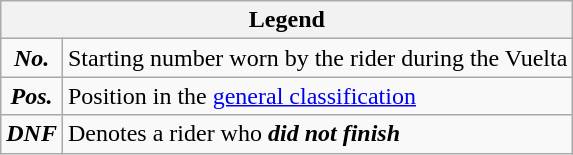<table class="wikitable">
<tr>
<th colspan=2>Legend</th>
</tr>
<tr>
<td align=center><strong><em>No.</em></strong></td>
<td>Starting number worn by the rider during the Vuelta</td>
</tr>
<tr>
<td align=center><strong><em>Pos.</em></strong></td>
<td>Position in the <a href='#'>general classification</a></td>
</tr>
<tr>
<td align=center><strong><em>DNF</em></strong></td>
<td>Denotes a rider who <strong><em>did not finish</em></strong></td>
</tr>
</table>
